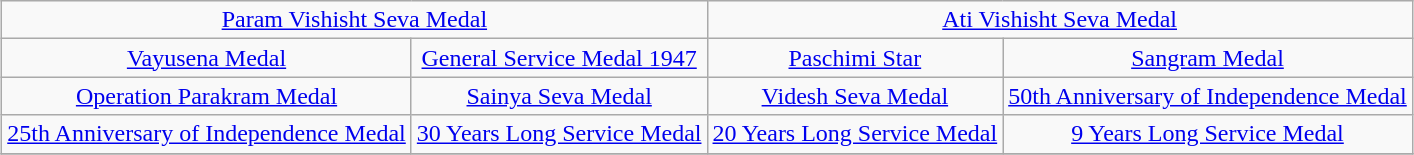<table class="wikitable" style="margin:1em auto; text-align:center;">
<tr>
<td colspan="2" align="center"><a href='#'>Param Vishisht Seva Medal</a></td>
<td colspan="2" align="center"><a href='#'>Ati Vishisht Seva Medal</a></td>
</tr>
<tr>
<td align="center"><a href='#'>Vayusena Medal</a></td>
<td align="center"><a href='#'>General Service Medal 1947</a></td>
<td align="center"><a href='#'>Paschimi Star</a></td>
<td align="center"><a href='#'>Sangram Medal</a></td>
</tr>
<tr>
<td align="center"><a href='#'>Operation Parakram Medal</a></td>
<td align="center"><a href='#'>Sainya Seva Medal</a></td>
<td align="center"><a href='#'>Videsh Seva Medal</a></td>
<td align="center"><a href='#'>50th Anniversary of Independence Medal</a></td>
</tr>
<tr>
<td align="center"><a href='#'>25th Anniversary of Independence Medal</a></td>
<td align="center"><a href='#'>30 Years Long Service Medal</a></td>
<td align="center"><a href='#'>20 Years Long Service Medal</a></td>
<td align="center"><a href='#'>9 Years Long Service Medal</a></td>
</tr>
<tr>
</tr>
</table>
